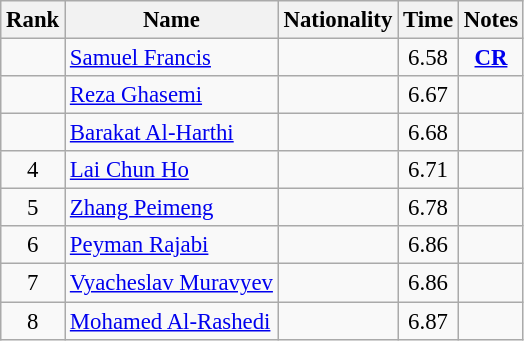<table class="wikitable sortable" style="text-align:center;font-size:95%">
<tr>
<th>Rank</th>
<th>Name</th>
<th>Nationality</th>
<th>Time</th>
<th>Notes</th>
</tr>
<tr>
<td></td>
<td align=left><a href='#'>Samuel Francis</a></td>
<td align=left></td>
<td>6.58</td>
<td><strong><a href='#'>CR</a></strong></td>
</tr>
<tr>
<td></td>
<td align=left><a href='#'>Reza Ghasemi</a></td>
<td align=left></td>
<td>6.67</td>
<td></td>
</tr>
<tr>
<td></td>
<td align=left><a href='#'>Barakat Al-Harthi</a></td>
<td align=left></td>
<td>6.68</td>
<td></td>
</tr>
<tr>
<td>4</td>
<td align=left><a href='#'>Lai Chun Ho</a></td>
<td align=left></td>
<td>6.71</td>
<td></td>
</tr>
<tr>
<td>5</td>
<td align=left><a href='#'>Zhang Peimeng</a></td>
<td align=left></td>
<td>6.78</td>
<td></td>
</tr>
<tr>
<td>6</td>
<td align=left><a href='#'>Peyman Rajabi</a></td>
<td align=left></td>
<td>6.86</td>
<td></td>
</tr>
<tr>
<td>7</td>
<td align=left><a href='#'>Vyacheslav Muravyev</a></td>
<td align=left></td>
<td>6.86</td>
<td></td>
</tr>
<tr>
<td>8</td>
<td align=left><a href='#'>Mohamed Al-Rashedi</a></td>
<td align=left></td>
<td>6.87</td>
<td></td>
</tr>
</table>
